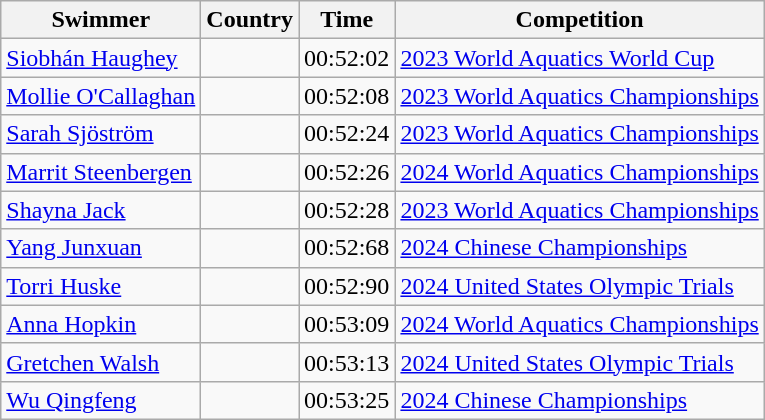<table class="wikitable sortable mw-collapsible">
<tr>
<th scope="col">Swimmer</th>
<th scope="col">Country</th>
<th scope="col">Time</th>
<th scope="col">Competition</th>
</tr>
<tr>
<td><a href='#'>Siobhán Haughey</a></td>
<td></td>
<td>00:52:02</td>
<td><a href='#'>2023 World Aquatics World Cup</a></td>
</tr>
<tr>
<td><a href='#'>Mollie O'Callaghan</a></td>
<td></td>
<td>00:52:08</td>
<td><a href='#'>2023 World Aquatics Championships</a></td>
</tr>
<tr>
<td><a href='#'>Sarah Sjöström</a></td>
<td></td>
<td>00:52:24</td>
<td><a href='#'>2023 World Aquatics Championships</a></td>
</tr>
<tr>
<td><a href='#'>Marrit Steenbergen</a></td>
<td></td>
<td>00:52:26</td>
<td><a href='#'>2024 World Aquatics Championships</a></td>
</tr>
<tr>
<td><a href='#'>Shayna Jack</a></td>
<td></td>
<td>00:52:28</td>
<td><a href='#'>2023 World Aquatics Championships</a></td>
</tr>
<tr>
<td><a href='#'>Yang Junxuan</a></td>
<td></td>
<td>00:52:68</td>
<td><a href='#'>2024 Chinese Championships</a></td>
</tr>
<tr>
<td><a href='#'>Torri Huske</a></td>
<td></td>
<td>00:52:90</td>
<td><a href='#'>2024 United States Olympic Trials</a></td>
</tr>
<tr>
<td><a href='#'>Anna Hopkin</a></td>
<td></td>
<td>00:53:09</td>
<td><a href='#'>2024 World Aquatics Championships</a></td>
</tr>
<tr>
<td><a href='#'>Gretchen Walsh</a></td>
<td></td>
<td>00:53:13</td>
<td><a href='#'>2024 United States Olympic Trials</a></td>
</tr>
<tr>
<td><a href='#'>Wu Qingfeng</a></td>
<td></td>
<td>00:53:25</td>
<td><a href='#'>2024 Chinese Championships</a></td>
</tr>
</table>
